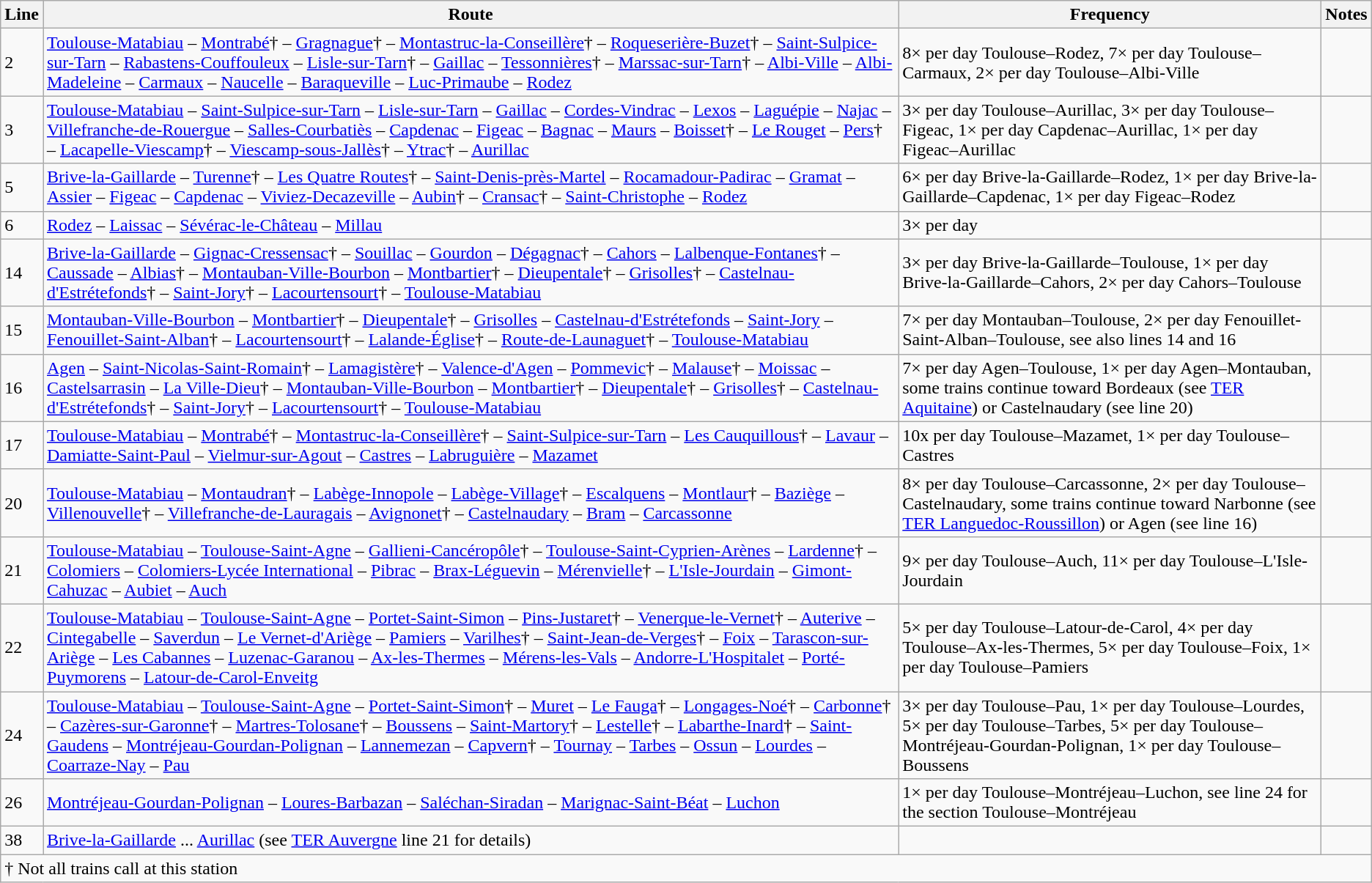<table class="wikitable vatop">
<tr>
<th>Line</th>
<th>Route</th>
<th>Frequency</th>
<th>Notes</th>
</tr>
<tr>
<td>2</td>
<td><a href='#'>Toulouse-Matabiau</a> – <a href='#'>Montrabé</a>† – <a href='#'>Gragnague</a>† – <a href='#'>Montastruc-la-Conseillère</a>† – <a href='#'>Roqueserière-Buzet</a>† – <a href='#'>Saint-Sulpice-sur-Tarn</a> – <a href='#'>Rabastens-Couffouleux</a> – <a href='#'>Lisle-sur-Tarn</a>† – <a href='#'>Gaillac</a> – <a href='#'>Tessonnières</a>† – <a href='#'>Marssac-sur-Tarn</a>† – <a href='#'>Albi-Ville</a> – <a href='#'>Albi-Madeleine</a> – <a href='#'>Carmaux</a> – <a href='#'>Naucelle</a> – <a href='#'>Baraqueville</a> – <a href='#'>Luc-Primaube</a> – <a href='#'>Rodez</a></td>
<td>8× per day Toulouse–Rodez, 7× per day Toulouse–Carmaux, 2× per day Toulouse–Albi-Ville</td>
<td></td>
</tr>
<tr>
<td>3</td>
<td><a href='#'>Toulouse-Matabiau</a> – <a href='#'>Saint-Sulpice-sur-Tarn</a> – <a href='#'>Lisle-sur-Tarn</a> – <a href='#'>Gaillac</a> – <a href='#'>Cordes-Vindrac</a> – <a href='#'>Lexos</a> – <a href='#'>Laguépie</a> – <a href='#'>Najac</a> – <a href='#'>Villefranche-de-Rouergue</a> – <a href='#'>Salles-Courbatiès</a> – <a href='#'>Capdenac</a> – <a href='#'>Figeac</a> – <a href='#'>Bagnac</a> – <a href='#'>Maurs</a> – <a href='#'>Boisset</a>† – <a href='#'>Le Rouget</a> – <a href='#'>Pers</a>† – <a href='#'>Lacapelle-Viescamp</a>† – <a href='#'>Viescamp-sous-Jallès</a>† – <a href='#'>Ytrac</a>† – <a href='#'>Aurillac</a></td>
<td>3× per day Toulouse–Aurillac, 3× per day Toulouse–Figeac, 1× per day Capdenac–Aurillac, 1× per day Figeac–Aurillac</td>
<td></td>
</tr>
<tr>
<td>5</td>
<td><a href='#'>Brive-la-Gaillarde</a> – <a href='#'>Turenne</a>† – <a href='#'>Les Quatre Routes</a>† – <a href='#'>Saint-Denis-près-Martel</a> – <a href='#'>Rocamadour-Padirac</a> – <a href='#'>Gramat</a> – <a href='#'>Assier</a> – <a href='#'>Figeac</a> – <a href='#'>Capdenac</a> – <a href='#'>Viviez-Decazeville</a> – <a href='#'>Aubin</a>† – <a href='#'>Cransac</a>† – <a href='#'>Saint-Christophe</a> – <a href='#'>Rodez</a></td>
<td>6× per day Brive-la-Gaillarde–Rodez, 1× per day Brive-la-Gaillarde–Capdenac, 1× per day Figeac–Rodez</td>
<td></td>
</tr>
<tr>
<td>6</td>
<td><a href='#'>Rodez</a> – <a href='#'>Laissac</a> – <a href='#'>Sévérac-le-Château</a> – <a href='#'>Millau</a></td>
<td>3× per day</td>
<td></td>
</tr>
<tr>
<td>14</td>
<td><a href='#'>Brive-la-Gaillarde</a> – <a href='#'>Gignac-Cressensac</a>† – <a href='#'>Souillac</a> – <a href='#'>Gourdon</a> – <a href='#'>Dégagnac</a>† – <a href='#'>Cahors</a> – <a href='#'>Lalbenque-Fontanes</a>† – <a href='#'>Caussade</a> – <a href='#'>Albias</a>† – <a href='#'>Montauban-Ville-Bourbon</a> – <a href='#'>Montbartier</a>† – <a href='#'>Dieupentale</a>† – <a href='#'>Grisolles</a>† – <a href='#'>Castelnau-d'Estrétefonds</a>† – <a href='#'>Saint-Jory</a>† – <a href='#'>Lacourtensourt</a>† – <a href='#'>Toulouse-Matabiau</a></td>
<td>3× per day Brive-la-Gaillarde–Toulouse, 1× per day Brive-la-Gaillarde–Cahors, 2× per day Cahors–Toulouse</td>
<td></td>
</tr>
<tr>
<td>15</td>
<td><a href='#'>Montauban-Ville-Bourbon</a> – <a href='#'>Montbartier</a>† – <a href='#'>Dieupentale</a>† – <a href='#'>Grisolles</a> – <a href='#'>Castelnau-d'Estrétefonds</a> – <a href='#'>Saint-Jory</a> – <a href='#'>Fenouillet-Saint-Alban</a>† – <a href='#'>Lacourtensourt</a>† – <a href='#'>Lalande-Église</a>† – <a href='#'>Route-de-Launaguet</a>† – <a href='#'>Toulouse-Matabiau</a></td>
<td>7× per day Montauban–Toulouse, 2× per day Fenouillet-Saint-Alban–Toulouse, see also lines 14 and 16</td>
<td></td>
</tr>
<tr>
<td>16</td>
<td><a href='#'>Agen</a> – <a href='#'>Saint-Nicolas-Saint-Romain</a>† – <a href='#'>Lamagistère</a>† – <a href='#'>Valence-d'Agen</a> – <a href='#'>Pommevic</a>† – <a href='#'>Malause</a>† – <a href='#'>Moissac</a> – <a href='#'>Castelsarrasin</a> – <a href='#'>La Ville-Dieu</a>† – <a href='#'>Montauban-Ville-Bourbon</a> – <a href='#'>Montbartier</a>† – <a href='#'>Dieupentale</a>† – <a href='#'>Grisolles</a>† – <a href='#'>Castelnau-d'Estrétefonds</a>† – <a href='#'>Saint-Jory</a>† – <a href='#'>Lacourtensourt</a>† – <a href='#'>Toulouse-Matabiau</a></td>
<td>7× per day Agen–Toulouse, 1× per day Agen–Montauban, some trains continue toward Bordeaux (see <a href='#'>TER Aquitaine</a>) or Castelnaudary (see line 20)</td>
<td></td>
</tr>
<tr>
<td>17</td>
<td><a href='#'>Toulouse-Matabiau</a> – <a href='#'>Montrabé</a>† – <a href='#'>Montastruc-la-Conseillère</a>† – <a href='#'>Saint-Sulpice-sur-Tarn</a> – <a href='#'>Les Cauquillous</a>† – <a href='#'>Lavaur</a> – <a href='#'>Damiatte-Saint-Paul</a> – <a href='#'>Vielmur-sur-Agout</a> – <a href='#'>Castres</a> – <a href='#'>Labruguière</a> – <a href='#'>Mazamet</a></td>
<td>10x per day Toulouse–Mazamet, 1× per day Toulouse–Castres</td>
<td></td>
</tr>
<tr>
<td>20</td>
<td><a href='#'>Toulouse-Matabiau</a> – <a href='#'>Montaudran</a>† – <a href='#'>Labège-Innopole</a> – <a href='#'>Labège-Village</a>† – <a href='#'>Escalquens</a> – <a href='#'>Montlaur</a>† – <a href='#'>Baziège</a> – <a href='#'>Villenouvelle</a>† – <a href='#'>Villefranche-de-Lauragais</a> – <a href='#'>Avignonet</a>† – <a href='#'>Castelnaudary</a> – <a href='#'>Bram</a> – <a href='#'>Carcassonne</a></td>
<td>8× per day Toulouse–Carcassonne, 2× per day Toulouse–Castelnaudary, some trains continue toward Narbonne (see <a href='#'>TER Languedoc-Roussillon</a>) or Agen (see line 16)</td>
<td></td>
</tr>
<tr>
<td>21</td>
<td><a href='#'>Toulouse-Matabiau</a> – <a href='#'>Toulouse-Saint-Agne</a> – <a href='#'>Gallieni-Cancéropôle</a>† – <a href='#'>Toulouse-Saint-Cyprien-Arènes</a> – <a href='#'>Lardenne</a>† – <a href='#'>Colomiers</a> – <a href='#'>Colomiers-Lycée International</a> – <a href='#'>Pibrac</a> – <a href='#'>Brax-Léguevin</a> – <a href='#'>Mérenvielle</a>† – <a href='#'>L'Isle-Jourdain</a> – <a href='#'>Gimont-Cahuzac</a> – <a href='#'>Aubiet</a> – <a href='#'>Auch</a></td>
<td>9× per day Toulouse–Auch, 11× per day Toulouse–L'Isle-Jourdain</td>
<td></td>
</tr>
<tr>
<td>22</td>
<td><a href='#'>Toulouse-Matabiau</a> – <a href='#'>Toulouse-Saint-Agne</a> – <a href='#'>Portet-Saint-Simon</a> – <a href='#'>Pins-Justaret</a>† – <a href='#'>Venerque-le-Vernet</a>† – <a href='#'>Auterive</a> – <a href='#'>Cintegabelle</a> – <a href='#'>Saverdun</a> – <a href='#'>Le Vernet-d'Ariège</a> – <a href='#'>Pamiers</a> – <a href='#'>Varilhes</a>† – <a href='#'>Saint-Jean-de-Verges</a>† – <a href='#'>Foix</a> – <a href='#'>Tarascon-sur-Ariège</a> – <a href='#'>Les Cabannes</a> – <a href='#'>Luzenac-Garanou</a> – <a href='#'>Ax-les-Thermes</a> – <a href='#'>Mérens-les-Vals</a> – <a href='#'>Andorre-L'Hospitalet</a> – <a href='#'>Porté-Puymorens</a> – <a href='#'>Latour-de-Carol-Enveitg</a></td>
<td>5× per day Toulouse–Latour-de-Carol, 4× per day Toulouse–Ax-les-Thermes, 5× per day Toulouse–Foix, 1× per day Toulouse–Pamiers</td>
<td></td>
</tr>
<tr>
<td>24</td>
<td><a href='#'>Toulouse-Matabiau</a> – <a href='#'>Toulouse-Saint-Agne</a> – <a href='#'>Portet-Saint-Simon</a>† – <a href='#'>Muret</a> – <a href='#'>Le Fauga</a>† – <a href='#'>Longages-Noé</a>† – <a href='#'>Carbonne</a>† – <a href='#'>Cazères-sur-Garonne</a>† – <a href='#'>Martres-Tolosane</a>† – <a href='#'>Boussens</a> – <a href='#'>Saint-Martory</a>† – <a href='#'>Lestelle</a>† – <a href='#'>Labarthe-Inard</a>† – <a href='#'>Saint-Gaudens</a> – <a href='#'>Montréjeau-Gourdan-Polignan</a> – <a href='#'>Lannemezan</a> – <a href='#'>Capvern</a>† – <a href='#'>Tournay</a> – <a href='#'>Tarbes</a> – <a href='#'>Ossun</a> – <a href='#'>Lourdes</a> – <a href='#'>Coarraze-Nay</a> – <a href='#'>Pau</a></td>
<td>3× per day Toulouse–Pau, 1× per day Toulouse–Lourdes, 5× per day Toulouse–Tarbes, 5× per day Toulouse–Montréjeau-Gourdan-Polignan, 1× per day Toulouse–Boussens</td>
<td></td>
</tr>
<tr>
<td>26</td>
<td><a href='#'>Montréjeau-Gourdan-Polignan</a> – <a href='#'>Loures-Barbazan</a> – <a href='#'>Saléchan-Siradan</a> – <a href='#'>Marignac-Saint-Béat</a> – <a href='#'>Luchon</a></td>
<td>1× per day Toulouse–Montréjeau–Luchon, see line 24 for the section Toulouse–Montréjeau</td>
<td></td>
</tr>
<tr>
<td>38</td>
<td><a href='#'>Brive-la-Gaillarde</a> ... <a href='#'>Aurillac</a> (see <a href='#'>TER Auvergne</a> line 21 for details)</td>
<td></td>
<td></td>
</tr>
<tr>
<td colspan=4>† Not all trains call at this station</td>
</tr>
</table>
